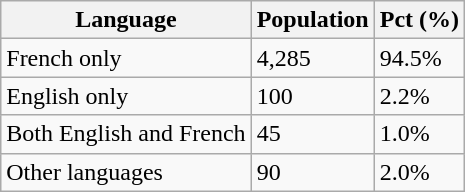<table class="wikitable">
<tr>
<th>Language</th>
<th>Population</th>
<th>Pct (%)</th>
</tr>
<tr>
<td>French only</td>
<td>4,285</td>
<td>94.5%</td>
</tr>
<tr>
<td>English only</td>
<td>100</td>
<td>2.2%</td>
</tr>
<tr>
<td>Both English and French</td>
<td>45</td>
<td>1.0%</td>
</tr>
<tr>
<td>Other languages</td>
<td>90</td>
<td>2.0%</td>
</tr>
</table>
